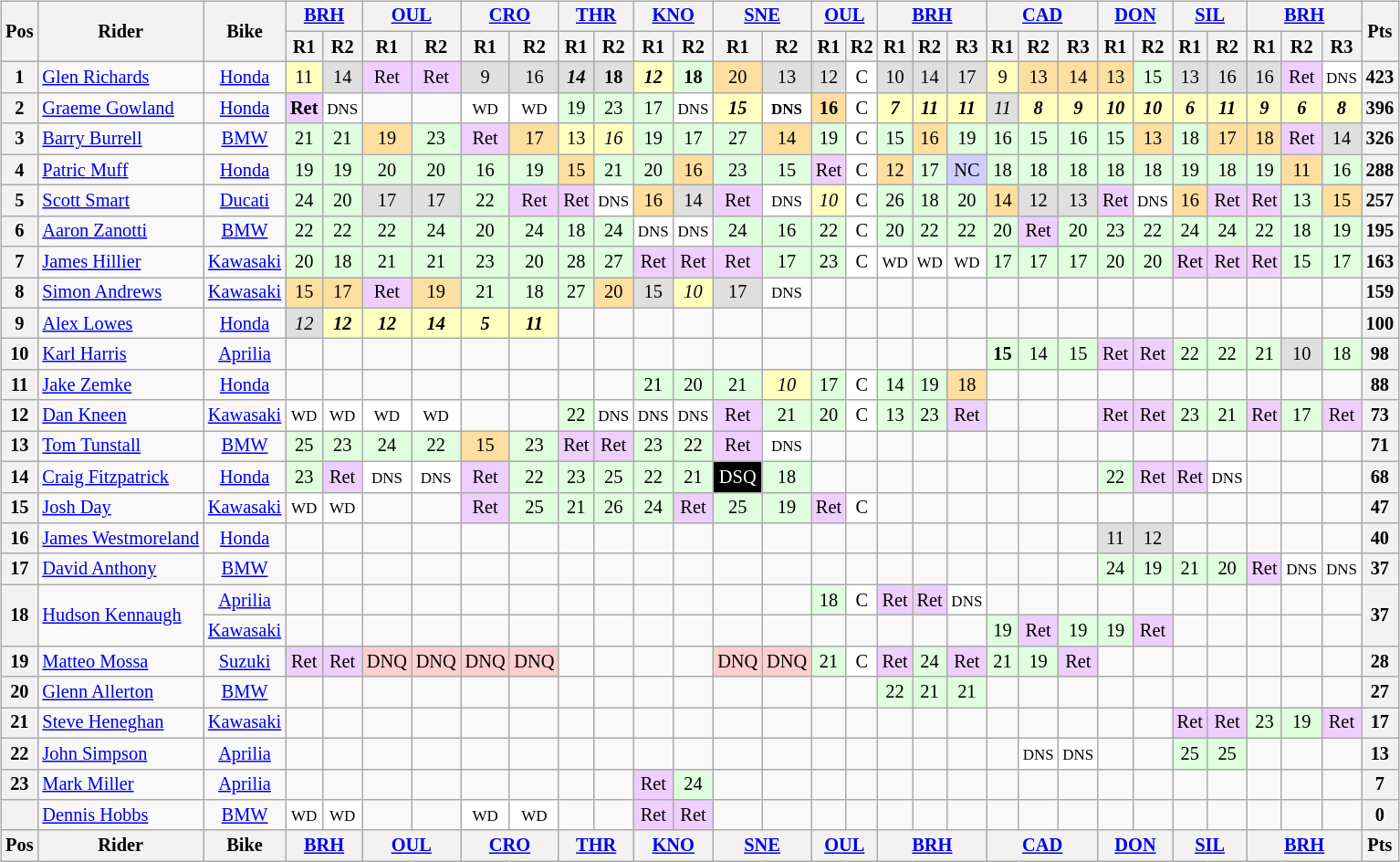<table>
<tr>
<td><br><table class="wikitable" style="font-size: 85%; text-align: center;">
<tr valign="top">
<th valign="middle" rowspan=2>Pos</th>
<th valign="middle" rowspan=2>Rider</th>
<th valign="middle" rowspan=2>Bike</th>
<th colspan=2><a href='#'>BRH</a><br></th>
<th colspan=2><a href='#'>OUL</a><br></th>
<th colspan=2><a href='#'>CRO</a><br></th>
<th colspan=2><a href='#'>THR</a><br></th>
<th colspan=2><a href='#'>KNO</a><br></th>
<th colspan=2><a href='#'>SNE</a><br></th>
<th colspan=2><a href='#'>OUL</a><br></th>
<th colspan=3><a href='#'>BRH</a><br></th>
<th colspan=3><a href='#'>CAD</a><br></th>
<th colspan=2><a href='#'>DON</a><br></th>
<th colspan=2><a href='#'>SIL</a><br></th>
<th colspan=3><a href='#'>BRH</a><br></th>
<th valign="middle" rowspan=2>Pts</th>
</tr>
<tr>
<th>R1</th>
<th>R2</th>
<th>R1</th>
<th>R2</th>
<th>R1</th>
<th>R2</th>
<th>R1</th>
<th>R2</th>
<th>R1</th>
<th>R2</th>
<th>R1</th>
<th>R2</th>
<th>R1</th>
<th>R2</th>
<th>R1</th>
<th>R2</th>
<th>R3</th>
<th>R1</th>
<th>R2</th>
<th>R3</th>
<th>R1</th>
<th>R2</th>
<th>R1</th>
<th>R2</th>
<th>R1</th>
<th>R2</th>
<th>R3</th>
</tr>
<tr>
<th>1</th>
<td align="left"> <a href='#'>Glen Richards</a></td>
<td><a href='#'>Honda</a></td>
<td style="background:#ffffbf;">11</td>
<td style="background:#dfdfdf;">14</td>
<td style="background:#EFCFFF;">Ret</td>
<td style="background:#EFCFFF;">Ret</td>
<td style="background:#dfdfdf;">9</td>
<td style="background:#dfdfdf;">16</td>
<td style="background:#dfdfdf;"><strong><em>14</em></strong></td>
<td style="background:#dfdfdf;"><strong>18</strong></td>
<td style="background:#ffffbf;"><strong><em>12</em></strong></td>
<td style="background:#dfffdf;"><strong>18</strong></td>
<td style="background:#ffdf9f;">20</td>
<td style="background:#dfdfdf;">13</td>
<td style="background:#dfdfdf;">12</td>
<td style="background:#ffffff;">C</td>
<td style="background:#dfdfdf;">10</td>
<td style="background:#dfdfdf;">14</td>
<td style="background:#dfdfdf;">17</td>
<td style="background:#ffffbf;">9</td>
<td style="background:#ffdf9f;">13</td>
<td style="background:#ffdf9f;">14</td>
<td style="background:#ffdf9f;">13</td>
<td style="background:#dfffdf;">15</td>
<td style="background:#dfdfdf;">13</td>
<td style="background:#dfdfdf;">16</td>
<td style="background:#dfdfdf;">16</td>
<td style="background:#EFCFFF;">Ret</td>
<td style="background:#FFFFFF;"><small>DNS</small></td>
<th>423</th>
</tr>
<tr>
<th>2</th>
<td align="left"> <a href='#'>Graeme Gowland</a></td>
<td><a href='#'>Honda</a></td>
<td style="background:#EFCFFF;"><strong>Ret</strong></td>
<td style="background:#FFFFFF;"><small>DNS</small></td>
<td></td>
<td></td>
<td style="background:#FFFFFF;"><small>WD</small></td>
<td style="background:#FFFFFF;"><small>WD</small></td>
<td style="background:#dfffdf;">19</td>
<td style="background:#dfffdf;">23</td>
<td style="background:#dfffdf;">17</td>
<td style="background:#FFFFFF;"><small>DNS</small></td>
<td style="background:#ffffbf;"><strong><em>15</em></strong></td>
<td style="background:#FFFFFF;"><small><strong>DNS</strong></small></td>
<td style="background:#ffdf9f;"><strong>16</strong></td>
<td style="background:#ffffff;">C</td>
<td style="background:#ffffbf;"><strong><em>7</em></strong></td>
<td style="background:#ffffbf;"><strong><em>11</em></strong></td>
<td style="background:#ffffbf;"><strong><em>11</em></strong></td>
<td style="background:#dfdfdf;"><em>11</em></td>
<td style="background:#ffffbf;"><strong><em>8</em></strong></td>
<td style="background:#ffffbf;"><strong><em>9</em></strong></td>
<td style="background:#ffffbf;"><strong><em>10</em></strong></td>
<td style="background:#ffffbf;"><strong><em>10</em></strong></td>
<td style="background:#ffffbf;"><strong><em>6</em></strong></td>
<td style="background:#ffffbf;"><strong><em>11</em></strong></td>
<td style="background:#ffffbf;"><strong><em>9</em></strong></td>
<td style="background:#ffffbf;"><strong><em>6</em></strong></td>
<td style="background:#ffffbf;"><strong><em>8</em></strong></td>
<th>396</th>
</tr>
<tr>
<th>3</th>
<td align="left"> <a href='#'>Barry Burrell</a></td>
<td><a href='#'>BMW</a></td>
<td style="background:#dfffdf;">21</td>
<td style="background:#dfffdf;">21</td>
<td style="background:#ffdf9f;">19</td>
<td style="background:#dfffdf;">23</td>
<td style="background:#EFCFFF;">Ret</td>
<td style="background:#ffdf9f;">17</td>
<td style="background:#ffffbf;">13</td>
<td style="background:#ffffbf;"><em>16</em></td>
<td style="background:#dfffdf;">19</td>
<td style="background:#dfffdf;">17</td>
<td style="background:#dfffdf;">27</td>
<td style="background:#ffdf9f;">14</td>
<td style="background:#dfffdf;">19</td>
<td style="background:#ffffff;">C</td>
<td style="background:#dfffdf;">15</td>
<td style="background:#ffdf9f;">16</td>
<td style="background:#dfffdf;">19</td>
<td style="background:#dfffdf;">16</td>
<td style="background:#dfffdf;">15</td>
<td style="background:#dfffdf;">16</td>
<td style="background:#dfffdf;">15</td>
<td style="background:#ffdf9f;">13</td>
<td style="background:#dfffdf;">18</td>
<td style="background:#ffdf9f;">17</td>
<td style="background:#ffdf9f;">18</td>
<td style="background:#EFCFFF;">Ret</td>
<td style="background:#dfdfdf;">14</td>
<th>326</th>
</tr>
<tr>
<th>4</th>
<td align="left"> <a href='#'>Patric Muff</a></td>
<td><a href='#'>Honda</a></td>
<td style="background:#dfffdf;">19</td>
<td style="background:#dfffdf;">19</td>
<td style="background:#dfffdf;">20</td>
<td style="background:#dfffdf;">20</td>
<td style="background:#dfffdf;">16</td>
<td style="background:#dfffdf;">19</td>
<td style="background:#ffdf9f;">15</td>
<td style="background:#dfffdf;">21</td>
<td style="background:#dfffdf;">20</td>
<td style="background:#ffdf9f;">16</td>
<td style="background:#dfffdf;">23</td>
<td style="background:#dfffdf;">15</td>
<td style="background:#EFCFFF;">Ret</td>
<td style="background:#FFFFFF;">C</td>
<td style="background:#ffdf9f;">12</td>
<td style="background:#dfffdf;">17</td>
<td style="background:#CFCFFF;">NC</td>
<td style="background:#dfffdf;">18</td>
<td style="background:#dfffdf;">18</td>
<td style="background:#dfffdf;">18</td>
<td style="background:#dfffdf;">18</td>
<td style="background:#dfffdf;">18</td>
<td style="background:#dfffdf;">19</td>
<td style="background:#dfffdf;">18</td>
<td style="background:#dfffdf;">19</td>
<td style="background:#ffdf9f;">11</td>
<td style="background:#dfffdf;">16</td>
<th>288</th>
</tr>
<tr>
<th>5</th>
<td align="left"> <a href='#'>Scott Smart</a></td>
<td><a href='#'>Ducati</a></td>
<td style="background:#dfffdf;">24</td>
<td style="background:#dfffdf;">20</td>
<td style="background:#dfdfdf;">17</td>
<td style="background:#dfdfdf;">17</td>
<td style="background:#dfffdf;">22</td>
<td style="background:#EFCFFF;">Ret</td>
<td style="background:#EFCFFF;">Ret</td>
<td style="background:#FFFFFF;"><small>DNS</small></td>
<td style="background:#ffdf9f;">16</td>
<td style="background:#dfdfdf;">14</td>
<td style="background:#EFCFFF;">Ret</td>
<td style="background:#FFFFFF;"><small>DNS</small></td>
<td style="background:#ffffbf;"><em>10</em></td>
<td style="background:#FFFFFF;">C</td>
<td style="background:#dfffdf;">26</td>
<td style="background:#dfffdf;">18</td>
<td style="background:#dfffdf;">20</td>
<td style="background:#ffdf9f;">14</td>
<td style="background:#dfdfdf;">12</td>
<td style="background:#dfdfdf;">13</td>
<td style="background:#EFCFFF;">Ret</td>
<td style="background:#FFFFFF;"><small>DNS</small></td>
<td style="background:#ffdf9f;">16</td>
<td style="background:#EFCFFF;">Ret</td>
<td style="background:#EFCFFF;">Ret</td>
<td style="background:#dfffdf;">13</td>
<td style="background:#ffdf9f;">15</td>
<th>257</th>
</tr>
<tr>
<th>6</th>
<td align="left"> <a href='#'>Aaron Zanotti</a></td>
<td><a href='#'>BMW</a></td>
<td style="background:#dfffdf;">22</td>
<td style="background:#dfffdf;">22</td>
<td style="background:#dfffdf;">22</td>
<td style="background:#dfffdf;">24</td>
<td style="background:#dfffdf;">20</td>
<td style="background:#dfffdf;">24</td>
<td style="background:#dfffdf;">18</td>
<td style="background:#dfffdf;">24</td>
<td style="background:#FFFFFF;"><small>DNS</small></td>
<td style="background:#FFFFFF;"><small>DNS</small></td>
<td style="background:#dfffdf;">24</td>
<td style="background:#dfffdf;">16</td>
<td style="background:#dfffdf;">22</td>
<td style="background:#ffffff;">C</td>
<td style="background:#dfffdf;">20</td>
<td style="background:#dfffdf;">22</td>
<td style="background:#dfffdf;">22</td>
<td style="background:#dfffdf;">20</td>
<td style="background:#EFCFFF;">Ret</td>
<td style="background:#dfffdf;">20</td>
<td style="background:#dfffdf;">23</td>
<td style="background:#dfffdf;">22</td>
<td style="background:#dfffdf;">24</td>
<td style="background:#dfffdf;">24</td>
<td style="background:#dfffdf;">22</td>
<td style="background:#dfffdf;">18</td>
<td style="background:#dfffdf;">19</td>
<th>195</th>
</tr>
<tr>
<th>7</th>
<td align="left"> <a href='#'>James Hillier</a></td>
<td><a href='#'>Kawasaki</a></td>
<td style="background:#dfffdf;">20</td>
<td style="background:#dfffdf;">18</td>
<td style="background:#dfffdf;">21</td>
<td style="background:#dfffdf;">21</td>
<td style="background:#dfffdf;">23</td>
<td style="background:#dfffdf;">20</td>
<td style="background:#dfffdf;">28</td>
<td style="background:#dfffdf;">27</td>
<td style="background:#EFCFFF;">Ret</td>
<td style="background:#EFCFFF;">Ret</td>
<td style="background:#EFCFFF;">Ret</td>
<td style="background:#dfffdf;">17</td>
<td style="background:#dfffdf;">23</td>
<td style="background:#ffffff;">C</td>
<td style="background:#FFFFFF;"><small>WD</small></td>
<td style="background:#FFFFFF;"><small>WD</small></td>
<td style="background:#FFFFFF;"><small>WD</small></td>
<td style="background:#dfffdf;">17</td>
<td style="background:#dfffdf;">17</td>
<td style="background:#dfffdf;">17</td>
<td style="background:#dfffdf;">20</td>
<td style="background:#dfffdf;">20</td>
<td style="background:#EFCFFF;">Ret</td>
<td style="background:#EFCFFF;">Ret</td>
<td style="background:#EFCFFF;">Ret</td>
<td style="background:#dfffdf;">15</td>
<td style="background:#dfffdf;">17</td>
<th>163</th>
</tr>
<tr>
<th>8</th>
<td align="left"> <a href='#'>Simon Andrews</a></td>
<td><a href='#'>Kawasaki</a></td>
<td style="background:#ffdf9f;">15</td>
<td style="background:#ffdf9f;">17</td>
<td style="background:#EFCFFF;">Ret</td>
<td style="background:#ffdf9f;">19</td>
<td style="background:#dfffdf;">21</td>
<td style="background:#dfffdf;">18</td>
<td style="background:#dfffdf;">27</td>
<td style="background:#ffdf9f;">20</td>
<td style="background:#dfdfdf;">15</td>
<td style="background:#ffffbf;"><em>10</em></td>
<td style="background:#dfdfdf;">17</td>
<td style="background:#FFFFFF;"><small>DNS</small></td>
<td></td>
<td></td>
<td></td>
<td></td>
<td></td>
<td></td>
<td></td>
<td></td>
<td></td>
<td></td>
<td></td>
<td></td>
<td></td>
<td></td>
<td></td>
<th>159</th>
</tr>
<tr>
<th>9</th>
<td align="left"> <a href='#'>Alex Lowes</a></td>
<td><a href='#'>Honda</a></td>
<td style="background:#dfdfdf;"><em>12</em></td>
<td style="background:#ffffbf;"><strong><em>12</em></strong></td>
<td style="background:#ffffbf;"><strong><em>12</em></strong></td>
<td style="background:#ffffbf;"><strong><em>14</em></strong></td>
<td style="background:#ffffbf;"><strong><em>5</em></strong></td>
<td style="background:#ffffbf;"><strong><em>11</em></strong></td>
<td></td>
<td></td>
<td></td>
<td></td>
<td></td>
<td></td>
<td></td>
<td></td>
<td></td>
<td></td>
<td></td>
<td></td>
<td></td>
<td></td>
<td></td>
<td></td>
<td></td>
<td></td>
<td></td>
<td></td>
<td></td>
<th>100</th>
</tr>
<tr>
<th>10</th>
<td align="left"> <a href='#'>Karl Harris</a></td>
<td><a href='#'>Aprilia</a></td>
<td></td>
<td></td>
<td></td>
<td></td>
<td></td>
<td></td>
<td></td>
<td></td>
<td></td>
<td></td>
<td></td>
<td></td>
<td></td>
<td></td>
<td></td>
<td></td>
<td></td>
<td style="background:#dfffdf;"><strong>15</strong></td>
<td style="background:#dfffdf;">14</td>
<td style="background:#dfffdf;">15</td>
<td style="background:#EFCFFF;">Ret</td>
<td style="background:#EFCFFF;">Ret</td>
<td style="background:#dfffdf;">22</td>
<td style="background:#dfffdf;">22</td>
<td style="background:#dfffdf;">21</td>
<td style="background:#dfdfdf;">10</td>
<td style="background:#dfffdf;">18</td>
<th>98</th>
</tr>
<tr>
<th>11</th>
<td align="left"> <a href='#'>Jake Zemke</a></td>
<td><a href='#'>Honda</a></td>
<td></td>
<td></td>
<td></td>
<td></td>
<td></td>
<td></td>
<td></td>
<td></td>
<td style="background:#dfffdf;">21</td>
<td style="background:#dfffdf;">20</td>
<td style="background:#dfffdf;">21</td>
<td style="background:#ffffbf;"><em>10</em></td>
<td style="background:#dfffdf;">17</td>
<td style="background:#ffffff;">C</td>
<td style="background:#dfffdf;">14</td>
<td style="background:#dfffdf;">19</td>
<td style="background:#ffdf9f;">18</td>
<td></td>
<td></td>
<td></td>
<td></td>
<td></td>
<td></td>
<td></td>
<td></td>
<td></td>
<td></td>
<th>88</th>
</tr>
<tr>
<th>12</th>
<td align="left"> <a href='#'>Dan Kneen</a></td>
<td><a href='#'>Kawasaki</a></td>
<td style="background:#FFFFFF;"><small>WD</small></td>
<td style="background:#FFFFFF;"><small>WD</small></td>
<td style="background:#FFFFFF;"><small>WD</small></td>
<td style="background:#FFFFFF;"><small>WD</small></td>
<td></td>
<td></td>
<td style="background:#dfffdf;">22</td>
<td style="background:#FFFFFF;"><small>DNS</small></td>
<td style="background:#FFFFFF;"><small>DNS</small></td>
<td style="background:#FFFFFF;"><small>DNS</small></td>
<td style="background:#EFCFFF;">Ret</td>
<td style="background:#dfffdf;">21</td>
<td style="background:#dfffdf;">20</td>
<td style="background:#ffffff;">C</td>
<td style="background:#dfffdf;">13</td>
<td style="background:#dfffdf;">23</td>
<td style="background:#EFCFFF;">Ret</td>
<td></td>
<td></td>
<td></td>
<td style="background:#EFCFFF;">Ret</td>
<td style="background:#EFCFFF;">Ret</td>
<td style="background:#dfffdf;">23</td>
<td style="background:#dfffdf;">21</td>
<td style="background:#EFCFFF;">Ret</td>
<td style="background:#dfffdf;">17</td>
<td style="background:#EFCFFF;">Ret</td>
<th>73</th>
</tr>
<tr>
<th>13</th>
<td align="left"> <a href='#'>Tom Tunstall</a></td>
<td><a href='#'>BMW</a></td>
<td style="background:#dfffdf;">25</td>
<td style="background:#dfffdf;">23</td>
<td style="background:#dfffdf;">24</td>
<td style="background:#dfffdf;">22</td>
<td style="background:#ffdf9f;">15</td>
<td style="background:#dfffdf;">23</td>
<td style="background:#EFCFFF;">Ret</td>
<td style="background:#EFCFFF;">Ret</td>
<td style="background:#dfffdf;">23</td>
<td style="background:#dfffdf;">22</td>
<td style="background:#EFCFFF;">Ret</td>
<td style="background:#FFFFFF;"><small>DNS</small></td>
<td></td>
<td></td>
<td></td>
<td></td>
<td></td>
<td></td>
<td></td>
<td></td>
<td></td>
<td></td>
<td></td>
<td></td>
<td></td>
<td></td>
<td></td>
<th>71</th>
</tr>
<tr>
<th>14</th>
<td align="left"> <a href='#'>Craig Fitzpatrick</a></td>
<td><a href='#'>Honda</a></td>
<td style="background:#dfffdf;">23</td>
<td style="background:#EFCFFF;">Ret</td>
<td style="background:#FFFFFF;"><small>DNS</small></td>
<td style="background:#FFFFFF;"><small>DNS</small></td>
<td style="background:#EFCFFF;">Ret</td>
<td style="background:#dfffdf;">22</td>
<td style="background:#dfffdf;">23</td>
<td style="background:#dfffdf;">25</td>
<td style="background:#dfffdf;">22</td>
<td style="background:#dfffdf;">21</td>
<td style="background:black; color:white;">DSQ</td>
<td style="background:#dfffdf;">18</td>
<td></td>
<td></td>
<td></td>
<td></td>
<td></td>
<td></td>
<td></td>
<td></td>
<td style="background:#dfffdf;">22</td>
<td style="background:#EFCFFF;">Ret</td>
<td style="background:#EFCFFF;">Ret</td>
<td style="background:#FFFFFF;"><small>DNS</small></td>
<td></td>
<td></td>
<td></td>
<th>68</th>
</tr>
<tr>
<th>15</th>
<td align="left"> <a href='#'>Josh Day</a></td>
<td><a href='#'>Kawasaki</a></td>
<td style="background:#FFFFFF;"><small>WD</small></td>
<td style="background:#FFFFFF;"><small>WD</small></td>
<td></td>
<td></td>
<td style="background:#EFCFFF;">Ret</td>
<td style="background:#dfffdf;">25</td>
<td style="background:#dfffdf;">21</td>
<td style="background:#dfffdf;">26</td>
<td style="background:#dfffdf;">24</td>
<td style="background:#EFCFFF;">Ret</td>
<td style="background:#dfffdf;">25</td>
<td style="background:#dfffdf;">19</td>
<td style="background:#EFCFFF;">Ret</td>
<td style="background:#ffffff;">C</td>
<td></td>
<td></td>
<td></td>
<td></td>
<td></td>
<td></td>
<td></td>
<td></td>
<td></td>
<td></td>
<td></td>
<td></td>
<td></td>
<th>47</th>
</tr>
<tr>
<th>16</th>
<td align="left"> <a href='#'>James Westmoreland</a></td>
<td><a href='#'>Honda</a></td>
<td></td>
<td></td>
<td></td>
<td></td>
<td></td>
<td></td>
<td></td>
<td></td>
<td></td>
<td></td>
<td></td>
<td></td>
<td></td>
<td></td>
<td></td>
<td></td>
<td></td>
<td></td>
<td></td>
<td></td>
<td style="background:#dfdfdf;">11</td>
<td style="background:#dfdfdf;">12</td>
<td></td>
<td></td>
<td></td>
<td></td>
<td></td>
<th>40</th>
</tr>
<tr>
<th>17</th>
<td align="left"> <a href='#'>David Anthony</a></td>
<td><a href='#'>BMW</a></td>
<td></td>
<td></td>
<td></td>
<td></td>
<td></td>
<td></td>
<td></td>
<td></td>
<td></td>
<td></td>
<td></td>
<td></td>
<td></td>
<td></td>
<td></td>
<td></td>
<td></td>
<td></td>
<td></td>
<td></td>
<td style="background:#dfffdf;">24</td>
<td style="background:#dfffdf;">19</td>
<td style="background:#dfffdf;">21</td>
<td style="background:#dfffdf;">20</td>
<td style="background:#EFCFFF;">Ret</td>
<td style="background:#FFFFFF;"><small>DNS</small></td>
<td style="background:#FFFFFF;"><small>DNS</small></td>
<th>37</th>
</tr>
<tr>
<th rowspan=2>18</th>
<td align="left" rowspan=2> <a href='#'>Hudson Kennaugh</a></td>
<td><a href='#'>Aprilia</a></td>
<td></td>
<td></td>
<td></td>
<td></td>
<td></td>
<td></td>
<td></td>
<td></td>
<td></td>
<td></td>
<td></td>
<td></td>
<td style="background:#dfffdf;">18</td>
<td style="background:#FFFFFF;">C</td>
<td style="background:#EFCFFF;">Ret</td>
<td style="background:#EFCFFF;">Ret</td>
<td style="background:#FFFFFF;"><small>DNS</small></td>
<td></td>
<td></td>
<td></td>
<td></td>
<td></td>
<td></td>
<td></td>
<td></td>
<td></td>
<td></td>
<th rowspan=2>37</th>
</tr>
<tr>
<td><a href='#'>Kawasaki</a></td>
<td></td>
<td></td>
<td></td>
<td></td>
<td></td>
<td></td>
<td></td>
<td></td>
<td></td>
<td></td>
<td></td>
<td></td>
<td></td>
<td></td>
<td></td>
<td></td>
<td></td>
<td style="background:#dfffdf;">19</td>
<td style="background:#EFCFFF;">Ret</td>
<td style="background:#dfffdf;">19</td>
<td style="background:#dfffdf;">19</td>
<td style="background:#EFCFFF;">Ret</td>
<td></td>
<td></td>
<td></td>
<td></td>
<td></td>
</tr>
<tr>
<th>19</th>
<td align="left"> <a href='#'>Matteo Mossa</a></td>
<td><a href='#'>Suzuki</a></td>
<td style="background:#EFCFFF;">Ret</td>
<td style="background:#EFCFFF;">Ret</td>
<td style="background:#FFCFCF;">DNQ</td>
<td style="background:#FFCFCF;">DNQ</td>
<td style="background:#FFCFCF;">DNQ</td>
<td style="background:#FFCFCF;">DNQ</td>
<td></td>
<td></td>
<td></td>
<td></td>
<td style="background:#FFCFCF;">DNQ</td>
<td style="background:#FFCFCF;">DNQ</td>
<td style="background:#dfffdf;">21</td>
<td style="background:#ffffff;">C</td>
<td style="background:#EFCFFF;">Ret</td>
<td style="background:#dfffdf;">24</td>
<td style="background:#EFCFFF;">Ret</td>
<td style="background:#dfffdf;">21</td>
<td style="background:#dfffdf;">19</td>
<td style="background:#EFCFFF;">Ret</td>
<td></td>
<td></td>
<td></td>
<td></td>
<td></td>
<td></td>
<td></td>
<th>28</th>
</tr>
<tr>
<th>20</th>
<td align="left"> <a href='#'>Glenn Allerton</a></td>
<td><a href='#'>BMW</a></td>
<td></td>
<td></td>
<td></td>
<td></td>
<td></td>
<td></td>
<td></td>
<td></td>
<td></td>
<td></td>
<td></td>
<td></td>
<td></td>
<td></td>
<td style="background:#dfffdf;">22</td>
<td style="background:#dfffdf;">21</td>
<td style="background:#dfffdf;">21</td>
<td></td>
<td></td>
<td></td>
<td></td>
<td></td>
<td></td>
<td></td>
<td></td>
<td></td>
<td></td>
<th>27</th>
</tr>
<tr>
<th>21</th>
<td align="left"> <a href='#'>Steve Heneghan</a></td>
<td><a href='#'>Kawasaki</a></td>
<td></td>
<td></td>
<td></td>
<td></td>
<td></td>
<td></td>
<td></td>
<td></td>
<td></td>
<td></td>
<td></td>
<td></td>
<td></td>
<td></td>
<td></td>
<td></td>
<td></td>
<td></td>
<td></td>
<td></td>
<td></td>
<td></td>
<td style="background:#EFCFFF;">Ret</td>
<td style="background:#EFCFFF;">Ret</td>
<td style="background:#dfffdf;">23</td>
<td style="background:#dfffdf;">19</td>
<td style="background:#EFCFFF;">Ret</td>
<th>17</th>
</tr>
<tr>
<th>22</th>
<td align="left"> <a href='#'>John Simpson</a></td>
<td><a href='#'>Aprilia</a></td>
<td></td>
<td></td>
<td></td>
<td></td>
<td></td>
<td></td>
<td></td>
<td></td>
<td></td>
<td></td>
<td></td>
<td></td>
<td></td>
<td></td>
<td></td>
<td></td>
<td></td>
<td></td>
<td style="background:#FFFFFF;"><small>DNS</small></td>
<td style="background:#FFFFFF;"><small>DNS</small></td>
<td></td>
<td></td>
<td style="background:#dfffdf;">25</td>
<td style="background:#dfffdf;">25</td>
<td></td>
<td></td>
<td></td>
<th>13</th>
</tr>
<tr>
<th>23</th>
<td align="left"> <a href='#'>Mark Miller</a></td>
<td><a href='#'>Aprilia</a></td>
<td></td>
<td></td>
<td></td>
<td></td>
<td></td>
<td></td>
<td></td>
<td></td>
<td style="background:#EFCFFF;">Ret</td>
<td style="background:#dfffdf;">24</td>
<td></td>
<td></td>
<td></td>
<td></td>
<td></td>
<td></td>
<td></td>
<td></td>
<td></td>
<td></td>
<td></td>
<td></td>
<td></td>
<td></td>
<td></td>
<td></td>
<td></td>
<th>7</th>
</tr>
<tr>
<th></th>
<td align="left"> <a href='#'>Dennis Hobbs</a></td>
<td><a href='#'>BMW</a></td>
<td style="background:#FFFFFF;"><small>WD</small></td>
<td style="background:#FFFFFF;"><small>WD</small></td>
<td></td>
<td></td>
<td style="background:#FFFFFF;"><small>WD</small></td>
<td style="background:#FFFFFF;"><small>WD</small></td>
<td></td>
<td></td>
<td style="background:#EFCFFF;">Ret</td>
<td style="background:#EFCFFF;">Ret</td>
<td></td>
<td></td>
<td></td>
<td></td>
<td></td>
<td></td>
<td></td>
<td></td>
<td></td>
<td></td>
<td></td>
<td></td>
<td></td>
<td></td>
<td></td>
<td></td>
<td></td>
<th>0</th>
</tr>
<tr valign="top">
<th valign="middle">Pos</th>
<th valign="middle">Rider</th>
<th valign="middle">Bike</th>
<th colspan=2><a href='#'>BRH</a><br></th>
<th colspan=2><a href='#'>OUL</a><br></th>
<th colspan=2><a href='#'>CRO</a><br></th>
<th colspan=2><a href='#'>THR</a><br></th>
<th colspan=2><a href='#'>KNO</a><br></th>
<th colspan=2><a href='#'>SNE</a><br></th>
<th colspan=2><a href='#'>OUL</a><br></th>
<th colspan=3><a href='#'>BRH</a><br></th>
<th colspan=3><a href='#'>CAD</a><br></th>
<th colspan=2><a href='#'>DON</a><br></th>
<th colspan=2><a href='#'>SIL</a><br></th>
<th colspan=3><a href='#'>BRH</a><br></th>
<th valign="middle">Pts</th>
</tr>
</table>
</td>
<td valign="top"></td>
</tr>
</table>
